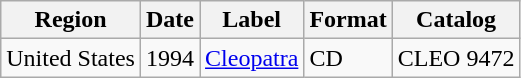<table class="wikitable">
<tr>
<th>Region</th>
<th>Date</th>
<th>Label</th>
<th>Format</th>
<th>Catalog</th>
</tr>
<tr>
<td>United States</td>
<td>1994</td>
<td><a href='#'>Cleopatra</a></td>
<td>CD</td>
<td>CLEO 9472</td>
</tr>
</table>
